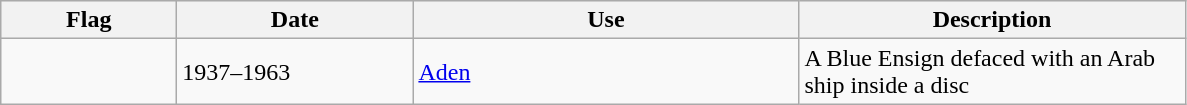<table class="wikitable">
<tr style="background:#efefef;">
<th style="width:110px;">Flag</th>
<th style="width:150px;">Date</th>
<th style="width:250px;">Use</th>
<th style="width:250px;">Description</th>
</tr>
<tr>
<td></td>
<td>1937–1963</td>
<td><a href='#'>Aden</a></td>
<td>A Blue Ensign defaced with an Arab ship inside a disc</td>
</tr>
</table>
